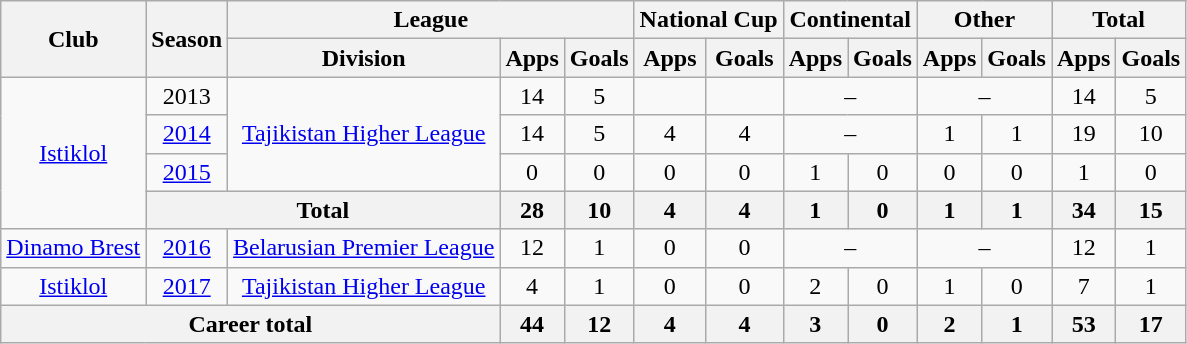<table class="wikitable" style="text-align: center;">
<tr>
<th rowspan="2">Club</th>
<th rowspan="2">Season</th>
<th colspan="3">League</th>
<th colspan="2">National Cup</th>
<th colspan="2">Continental</th>
<th colspan="2">Other</th>
<th colspan="2">Total</th>
</tr>
<tr>
<th>Division</th>
<th>Apps</th>
<th>Goals</th>
<th>Apps</th>
<th>Goals</th>
<th>Apps</th>
<th>Goals</th>
<th>Apps</th>
<th>Goals</th>
<th>Apps</th>
<th>Goals</th>
</tr>
<tr>
<td rowspan="4" valign="center"><a href='#'>Istiklol</a></td>
<td>2013</td>
<td rowspan="3" valign="center"><a href='#'>Tajikistan Higher League</a></td>
<td>14</td>
<td>5</td>
<td></td>
<td></td>
<td colspan="2">–</td>
<td colspan="2">–</td>
<td>14</td>
<td>5</td>
</tr>
<tr>
<td><a href='#'>2014</a></td>
<td>14</td>
<td>5</td>
<td>4</td>
<td>4</td>
<td colspan="2">–</td>
<td>1</td>
<td>1</td>
<td>19</td>
<td>10</td>
</tr>
<tr>
<td><a href='#'>2015</a></td>
<td>0</td>
<td>0</td>
<td>0</td>
<td>0</td>
<td>1</td>
<td>0</td>
<td>0</td>
<td>0</td>
<td>1</td>
<td>0</td>
</tr>
<tr>
<th colspan="2">Total</th>
<th>28</th>
<th>10</th>
<th>4</th>
<th>4</th>
<th>1</th>
<th>0</th>
<th>1</th>
<th>1</th>
<th>34</th>
<th>15</th>
</tr>
<tr>
<td valign="center"><a href='#'>Dinamo Brest</a></td>
<td><a href='#'>2016</a></td>
<td><a href='#'>Belarusian Premier League</a></td>
<td>12</td>
<td>1</td>
<td>0</td>
<td>0</td>
<td colspan="2">–</td>
<td colspan="2">–</td>
<td>12</td>
<td>1</td>
</tr>
<tr>
<td valign="center"><a href='#'>Istiklol</a></td>
<td><a href='#'>2017</a></td>
<td><a href='#'>Tajikistan Higher League</a></td>
<td>4</td>
<td>1</td>
<td>0</td>
<td>0</td>
<td>2</td>
<td>0</td>
<td>1</td>
<td>0</td>
<td>7</td>
<td>1</td>
</tr>
<tr>
<th colspan="3">Career total</th>
<th>44</th>
<th>12</th>
<th>4</th>
<th>4</th>
<th>3</th>
<th>0</th>
<th>2</th>
<th>1</th>
<th>53</th>
<th>17</th>
</tr>
</table>
